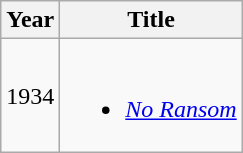<table class="wikitable sortable">
<tr>
<th>Year</th>
<th>Title</th>
</tr>
<tr>
<td>1934</td>
<td><br><ul><li><em><a href='#'>No Ransom</a></em></li></ul></td>
</tr>
</table>
